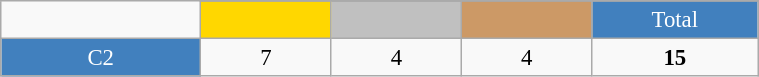<table class="wikitable"  style="font-size:95%; text-align:center; border:gray solid 1px; width:40%;">
<tr>
<td rowspan="2" style="width:3%;"></td>
</tr>
<tr>
<td style="width:2%;" bgcolor=gold></td>
<td style="width:2%;" bgcolor=silver></td>
<td style="width:2%;" bgcolor=cc9966></td>
<td style="width:2%; background-color:#4180be; color:white;">Total</td>
</tr>
<tr>
<td style="background-color:#4180be; color:white;">C2</td>
<td>7</td>
<td>4</td>
<td>4</td>
<td><strong>15</strong></td>
</tr>
</table>
